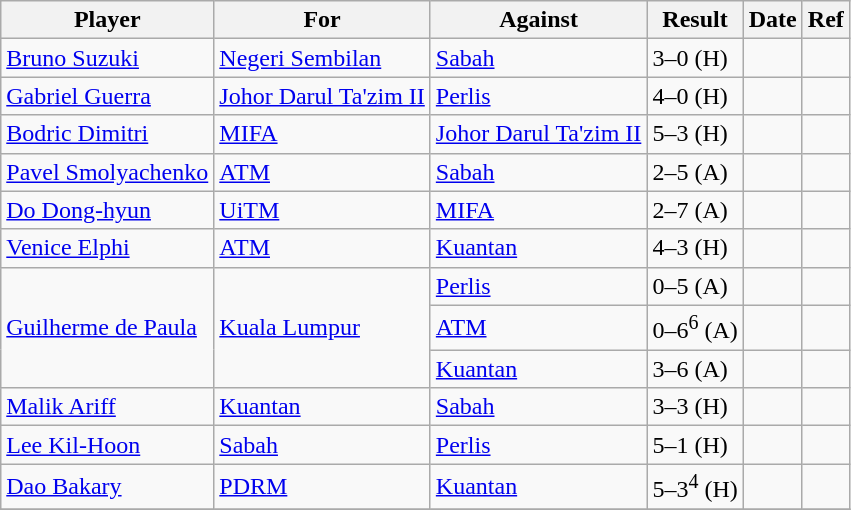<table class="wikitable">
<tr>
<th>Player</th>
<th>For</th>
<th>Against</th>
<th style="text-align:center">Result</th>
<th>Date</th>
<th>Ref</th>
</tr>
<tr>
<td style="text-align:left;"> <a href='#'>Bruno Suzuki</a></td>
<td style="text-align:left;"><a href='#'>Negeri Sembilan</a></td>
<td style="text-align:left;"><a href='#'>Sabah</a></td>
<td>3–0 (H)</td>
<td></td>
<td></td>
</tr>
<tr>
<td style="text-align:left;"> <a href='#'>Gabriel Guerra</a></td>
<td style="text-align:left;"><a href='#'>Johor Darul Ta'zim II</a></td>
<td style="text-align:left;"><a href='#'>Perlis</a></td>
<td>4–0 (H)</td>
<td></td>
<td></td>
</tr>
<tr>
<td style="text-align:left;"> <a href='#'>Bodric Dimitri</a></td>
<td style="text-align:left;"><a href='#'>MIFA</a></td>
<td style="text-align:left;"><a href='#'>Johor Darul Ta'zim II</a></td>
<td>5–3 (H)</td>
<td></td>
<td></td>
</tr>
<tr>
<td style="text-align:left;"> <a href='#'>Pavel Smolyachenko</a></td>
<td style="text-align:left;"><a href='#'>ATM</a></td>
<td style="text-align:left;"><a href='#'>Sabah</a></td>
<td>2–5 (A)</td>
<td></td>
<td></td>
</tr>
<tr>
<td style="text-align:left;"> <a href='#'>Do Dong-hyun</a></td>
<td style="text-align:left;"><a href='#'>UiTM</a></td>
<td style="text-align:left;"><a href='#'>MIFA</a></td>
<td>2–7 (A)</td>
<td></td>
<td></td>
</tr>
<tr>
<td style="text-align:left;"> <a href='#'>Venice Elphi</a></td>
<td style="text-align:left;"><a href='#'>ATM</a></td>
<td style="text-align:left;"><a href='#'>Kuantan</a></td>
<td>4–3 (H)</td>
<td></td>
<td></td>
</tr>
<tr>
<td rowspan=3 style="text-align:left;"> <a href='#'>Guilherme de Paula</a></td>
<td rowspan=3 style="text-align:left;"><a href='#'>Kuala Lumpur</a></td>
<td style="text-align:left;"><a href='#'>Perlis</a></td>
<td>0–5 (A)</td>
<td></td>
<td></td>
</tr>
<tr>
<td style="text-align:left;"><a href='#'>ATM</a></td>
<td>0–6<sup>6</sup> (A)</td>
<td></td>
<td></td>
</tr>
<tr>
<td style="text-align:left;"><a href='#'>Kuantan</a></td>
<td>3–6 (A)</td>
<td></td>
<td></td>
</tr>
<tr>
<td style="text-align:left;"> <a href='#'>Malik Ariff</a></td>
<td style="text-align:left;"><a href='#'>Kuantan</a></td>
<td style="text-align:left;"><a href='#'>Sabah</a></td>
<td>3–3 (H)</td>
<td></td>
<td></td>
</tr>
<tr>
<td style="text-align:left;"> <a href='#'>Lee Kil-Hoon</a></td>
<td style="text-align:left;"><a href='#'>Sabah</a></td>
<td style="text-align:left;"><a href='#'>Perlis</a></td>
<td>5–1 (H)</td>
<td></td>
<td></td>
</tr>
<tr>
<td style="text-align:left;"> <a href='#'>Dao Bakary</a></td>
<td style="text-align:left;"><a href='#'>PDRM</a></td>
<td style="text-align:left;"><a href='#'>Kuantan</a></td>
<td>5–3<sup>4</sup> (H)</td>
<td></td>
<td></td>
</tr>
<tr>
</tr>
</table>
